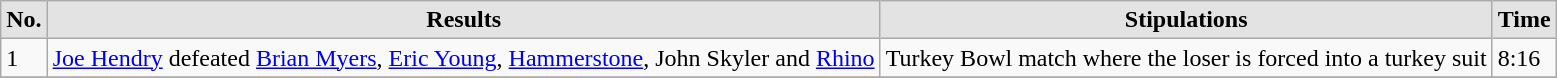<table style="font-size: 100%; text-align: left;" class="wikitable">
<tr>
<th style="border-style: none none solid solid; background: #e3e3e3;"><strong>No.</strong></th>
<th style="border-style: none none solid solid; background: #e3e3e3;"><strong>Results</strong></th>
<th style="border-style: none none solid solid; background: #e3e3e3;"><strong>Stipulations</strong></th>
<th style="border-style: none none solid solid; background: #e3e3e3;"><strong>Time</strong></th>
</tr>
<tr>
<td>1</td>
<td><a href='#'>Joe Hendry</a> defeated <a href='#'>Brian Myers</a>, <a href='#'>Eric Young</a>, <a href='#'>Hammerstone</a>, John Skyler and <a href='#'>Rhino</a></td>
<td>Turkey Bowl match where the loser is forced into a turkey suit</td>
<td>8:16</td>
</tr>
<tr>
</tr>
</table>
